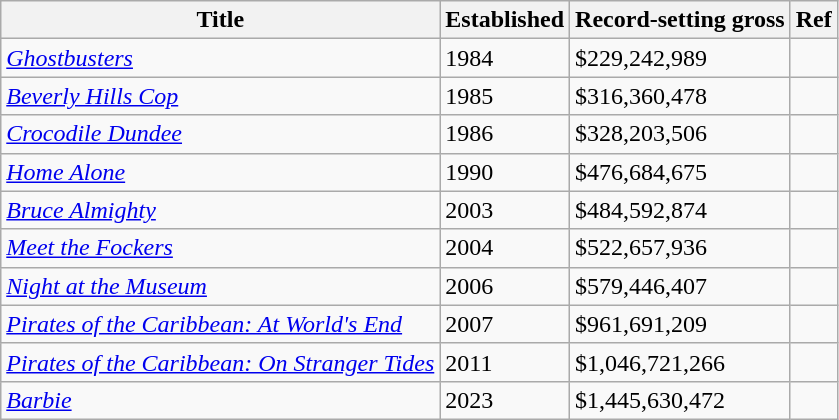<table class="wikitable">
<tr>
<th scope="col">Title</th>
<th scope="col">Established</th>
<th scope="col">Record-setting gross</th>
<th scope="col">Ref</th>
</tr>
<tr>
<td><em><a href='#'>Ghostbusters</a></em></td>
<td>1984</td>
<td>$229,242,989</td>
<td></td>
</tr>
<tr>
<td><em><a href='#'>Beverly Hills Cop</a></em></td>
<td>1985</td>
<td>$316,360,478</td>
<td></td>
</tr>
<tr>
<td><em><a href='#'>Crocodile Dundee</a></em></td>
<td>1986</td>
<td>$328,203,506</td>
<td></td>
</tr>
<tr>
<td><em><a href='#'>Home Alone</a></em></td>
<td>1990</td>
<td>$476,684,675</td>
<td></td>
</tr>
<tr>
<td><em><a href='#'>Bruce Almighty</a></em></td>
<td>2003</td>
<td>$484,592,874</td>
<td></td>
</tr>
<tr>
<td><em><a href='#'>Meet the Fockers</a></em></td>
<td>2004</td>
<td>$522,657,936</td>
<td></td>
</tr>
<tr>
<td><em><a href='#'>Night at the Museum</a></em></td>
<td>2006</td>
<td>$579,446,407</td>
<td></td>
</tr>
<tr>
<td><em><a href='#'>Pirates of the Caribbean: At World's End</a></em></td>
<td>2007</td>
<td>$961,691,209</td>
<td></td>
</tr>
<tr>
<td><em><a href='#'>Pirates of the Caribbean: On Stranger Tides</a></em></td>
<td>2011</td>
<td>$1,046,721,266</td>
<td></td>
</tr>
<tr>
<td><em><a href='#'>Barbie</a></em></td>
<td>2023</td>
<td>$1,445,630,472</td>
<td></td>
</tr>
</table>
